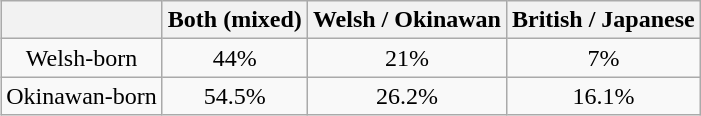<table class="wikitable" style="float:right; margin:0 2em 2em;">
<tr>
<th></th>
<th>Both (mixed)</th>
<th>Welsh / Okinawan</th>
<th>British / Japanese</th>
</tr>
<tr style="text-align:center">
<td>Welsh-born</td>
<td>44%</td>
<td>21%</td>
<td>7%</td>
</tr>
<tr style="text-align:center">
<td>Okinawan-born</td>
<td>54.5%</td>
<td>26.2%</td>
<td>16.1%</td>
</tr>
</table>
